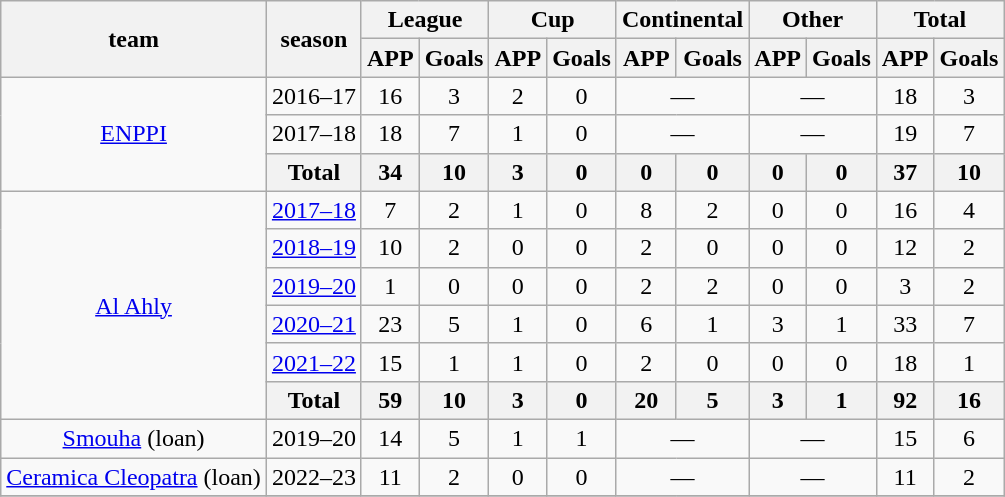<table class="wikitable" style="text-align:center">
<tr>
<th rowspan="2">team</th>
<th rowspan="2">season</th>
<th colspan="2">League</th>
<th colspan="2">Cup</th>
<th colspan="2">Continental</th>
<th colspan="2">Other</th>
<th colspan="2">Total</th>
</tr>
<tr>
<th>APP</th>
<th>Goals</th>
<th>APP</th>
<th>Goals</th>
<th>APP</th>
<th>Goals</th>
<th>APP</th>
<th>Goals</th>
<th>APP</th>
<th>Goals</th>
</tr>
<tr>
<td rowspan="3"><a href='#'>ENPPI</a></td>
<td Egyptian Premier League 2016–17>2016–17</td>
<td>16</td>
<td>3</td>
<td>2</td>
<td>0</td>
<td colspan="2">—</td>
<td colspan="2">—</td>
<td>18</td>
<td>3</td>
</tr>
<tr>
<td Egyptian Premier League 2017–18>2017–18</td>
<td>18</td>
<td>7</td>
<td>1</td>
<td>0</td>
<td colspan="2">—</td>
<td colspan="2">—</td>
<td>19</td>
<td>7</td>
</tr>
<tr>
<th>Total</th>
<th>34</th>
<th>10</th>
<th>3</th>
<th>0</th>
<th>0</th>
<th>0</th>
<th>0</th>
<th>0</th>
<th>37</th>
<th>10</th>
</tr>
<tr>
<td rowspan="6"><a href='#'>Al Ahly</a></td>
<td><a href='#'>2017–18</a></td>
<td>7</td>
<td>2</td>
<td>1</td>
<td>0</td>
<td>8</td>
<td>2</td>
<td>0</td>
<td>0</td>
<td>16</td>
<td>4</td>
</tr>
<tr>
<td><a href='#'>2018–19</a></td>
<td>10</td>
<td>2</td>
<td>0</td>
<td>0</td>
<td>2</td>
<td>0</td>
<td>0</td>
<td>0</td>
<td>12</td>
<td>2</td>
</tr>
<tr>
<td><a href='#'>2019–20</a></td>
<td>1</td>
<td>0</td>
<td>0</td>
<td>0</td>
<td>2</td>
<td>2</td>
<td>0</td>
<td>0</td>
<td>3</td>
<td>2</td>
</tr>
<tr>
<td><a href='#'>2020–21</a></td>
<td>23</td>
<td>5</td>
<td>1</td>
<td>0</td>
<td>6</td>
<td>1</td>
<td>3</td>
<td>1</td>
<td>33</td>
<td>7</td>
</tr>
<tr>
<td><a href='#'>2021–22</a></td>
<td>15</td>
<td>1</td>
<td>1</td>
<td>0</td>
<td>2</td>
<td>0</td>
<td>0</td>
<td>0</td>
<td>18</td>
<td>1</td>
</tr>
<tr>
<th>Total</th>
<th>59</th>
<th>10</th>
<th>3</th>
<th>0</th>
<th>20</th>
<th>5</th>
<th>3</th>
<th>1</th>
<th>92</th>
<th>16</th>
</tr>
<tr>
<td><a href='#'>Smouha</a> (loan)</td>
<td Egyptian Premier League 2019–20>2019–20</td>
<td>14</td>
<td>5</td>
<td>1</td>
<td>1</td>
<td colspan="2">—</td>
<td colspan="2">—</td>
<td>15</td>
<td>6</td>
</tr>
<tr>
<td><a href='#'>Ceramica Cleopatra</a> (loan)</td>
<td Egyptian Premier League 2022–23>2022–23</td>
<td>11</td>
<td>2</td>
<td>0</td>
<td>0</td>
<td colspan="2">—</td>
<td colspan="2">—</td>
<td>11</td>
<td>2</td>
</tr>
<tr>
</tr>
</table>
